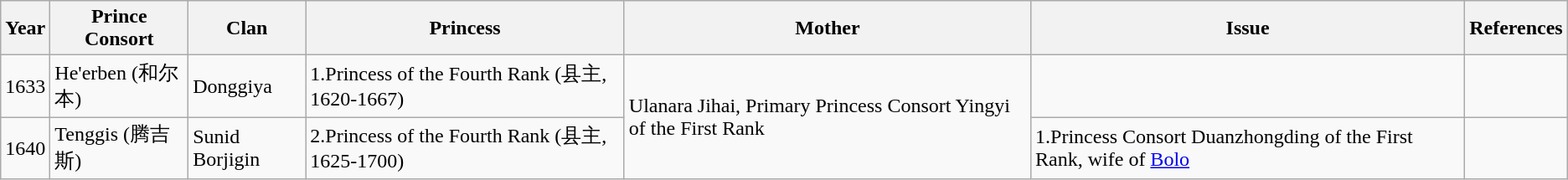<table class="wikitable">
<tr>
<th>Year</th>
<th>Prince Consort</th>
<th>Clan</th>
<th>Princess</th>
<th>Mother</th>
<th>Issue</th>
<th>References</th>
</tr>
<tr>
<td>1633</td>
<td>He'erben (和尔本)</td>
<td>Donggiya</td>
<td>1.Princess of the Fourth Rank (县主, 1620-1667)</td>
<td rowspan="2">Ulanara Jihai, Primary Princess Consort Yingyi of the First Rank</td>
<td></td>
<td></td>
</tr>
<tr>
<td>1640</td>
<td>Tenggis (腾吉斯)</td>
<td>Sunid Borjigin</td>
<td>2.Princess of the Fourth Rank (县主, 1625-1700)</td>
<td>1.Princess Consort Duanzhongding of the First Rank, wife of <a href='#'>Bolo</a></td>
<td></td>
</tr>
</table>
